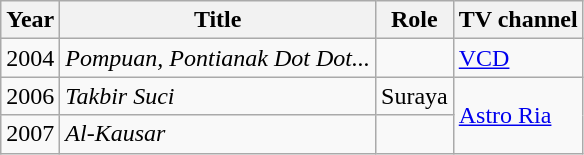<table class="wikitable">
<tr>
<th>Year</th>
<th>Title</th>
<th>Role</th>
<th>TV channel</th>
</tr>
<tr>
<td>2004</td>
<td><em>Pompuan, Pontianak Dot Dot...</em></td>
<td></td>
<td><a href='#'>VCD</a></td>
</tr>
<tr>
<td>2006</td>
<td><em>Takbir Suci</em></td>
<td>Suraya</td>
<td rowspan="2"><a href='#'>Astro Ria</a></td>
</tr>
<tr>
<td>2007</td>
<td><em>Al-Kausar</em></td>
<td></td>
</tr>
</table>
